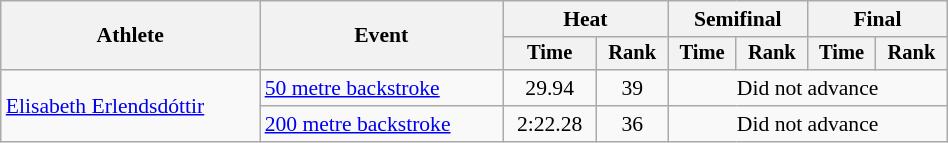<table class="wikitable" style="text-align:center; font-size:90%; width:50%;">
<tr>
<th rowspan="2">Athlete</th>
<th rowspan="2">Event</th>
<th colspan="2">Heat</th>
<th colspan="2">Semifinal</th>
<th colspan="2">Final</th>
</tr>
<tr style="font-size:95%">
<th>Time</th>
<th>Rank</th>
<th>Time</th>
<th>Rank</th>
<th>Time</th>
<th>Rank</th>
</tr>
<tr>
<td align=left rowspan=2><a href='#'>Elisabeth Erlendsdóttir</a></td>
<td align=left><a href='#'>50 metre backstroke</a></td>
<td>29.94</td>
<td>39</td>
<td colspan=4>Did not advance</td>
</tr>
<tr>
<td align=left><a href='#'>200 metre backstroke</a></td>
<td>2:22.28</td>
<td>36</td>
<td colspan=4>Did not advance</td>
</tr>
</table>
